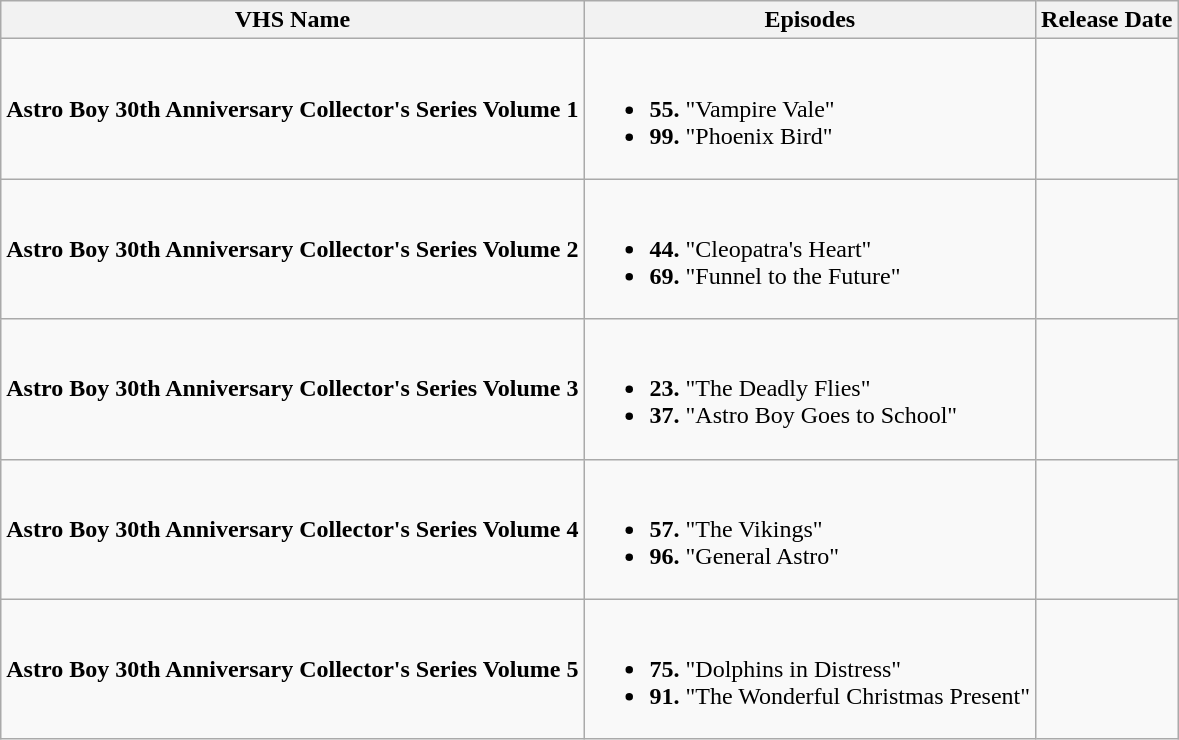<table class="wikitable">
<tr>
<th><strong>VHS Name</strong></th>
<th><strong>Episodes</strong></th>
<th><strong>Release Date</strong></th>
</tr>
<tr>
<td><strong>Astro Boy 30th Anniversary Collector's Series Volume 1</strong></td>
<td><br><ul><li><strong>55.</strong> "Vampire Vale"</li><li><strong>99.</strong> "Phoenix Bird"</li></ul></td>
<td></td>
</tr>
<tr>
<td><strong>Astro Boy 30th Anniversary Collector's Series Volume 2</strong></td>
<td><br><ul><li><strong>44.</strong> "Cleopatra's Heart"</li><li><strong>69.</strong> "Funnel to the Future"</li></ul></td>
<td></td>
</tr>
<tr>
<td><strong>Astro Boy 30th Anniversary Collector's Series Volume 3</strong></td>
<td><br><ul><li><strong>23.</strong> "The Deadly Flies"</li><li><strong>37.</strong> "Astro Boy Goes to School"</li></ul></td>
<td></td>
</tr>
<tr>
<td><strong>Astro Boy 30th Anniversary Collector's Series Volume 4</strong></td>
<td><br><ul><li><strong>57.</strong> "The Vikings"</li><li><strong>96.</strong> "General Astro"</li></ul></td>
<td></td>
</tr>
<tr>
<td><strong>Astro Boy 30th Anniversary Collector's Series Volume 5</strong></td>
<td><br><ul><li><strong>75.</strong> "Dolphins in Distress"</li><li><strong>91.</strong> "The Wonderful Christmas Present"</li></ul></td>
<td></td>
</tr>
</table>
